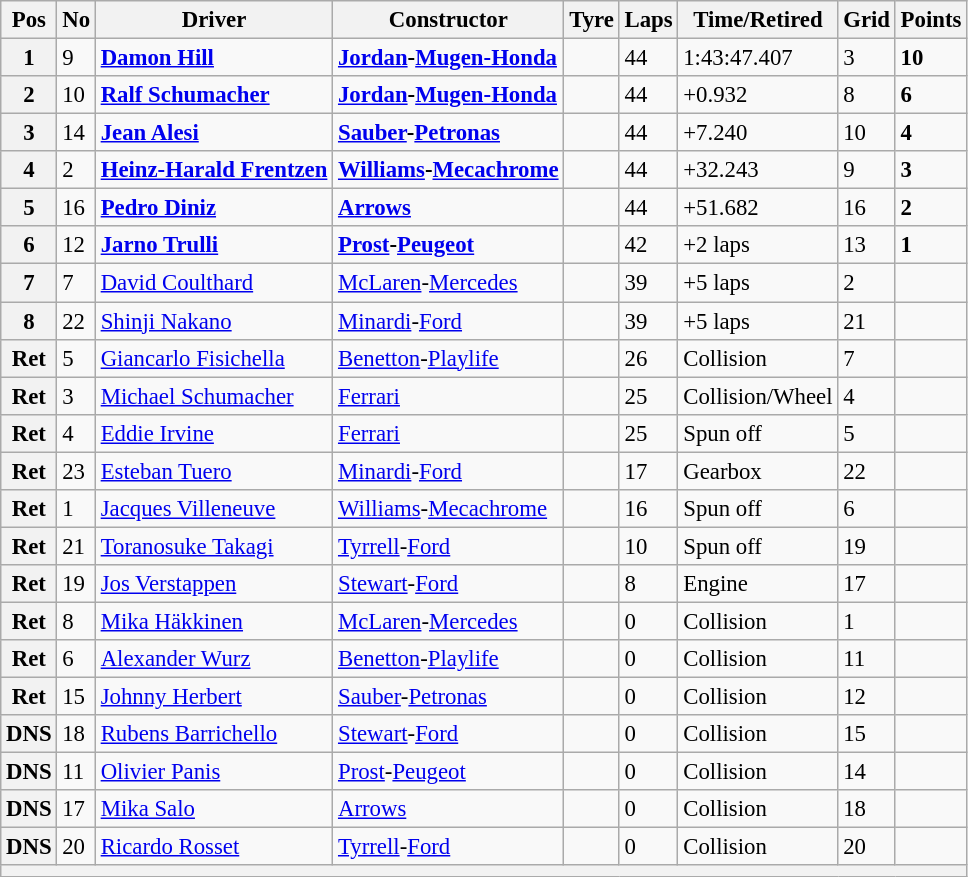<table class="wikitable" style="font-size: 95%;">
<tr>
<th>Pos</th>
<th>No</th>
<th>Driver</th>
<th>Constructor</th>
<th>Tyre</th>
<th>Laps</th>
<th>Time/Retired</th>
<th>Grid</th>
<th>Points</th>
</tr>
<tr>
<th>1</th>
<td>9</td>
<td> <strong><a href='#'>Damon Hill</a></strong></td>
<td><strong><a href='#'>Jordan</a>-<a href='#'>Mugen-Honda</a></strong></td>
<td></td>
<td>44</td>
<td>1:43:47.407</td>
<td>3</td>
<td><strong>10</strong></td>
</tr>
<tr>
<th>2</th>
<td>10</td>
<td> <strong><a href='#'>Ralf Schumacher</a></strong></td>
<td><strong><a href='#'>Jordan</a>-<a href='#'>Mugen-Honda</a></strong></td>
<td></td>
<td>44</td>
<td>+0.932</td>
<td>8</td>
<td><strong>6</strong></td>
</tr>
<tr>
<th>3</th>
<td>14</td>
<td> <strong><a href='#'>Jean Alesi</a></strong></td>
<td><strong><a href='#'>Sauber</a>-<a href='#'>Petronas</a></strong></td>
<td></td>
<td>44</td>
<td>+7.240</td>
<td>10</td>
<td><strong>4</strong></td>
</tr>
<tr>
<th>4</th>
<td>2</td>
<td> <strong><a href='#'>Heinz-Harald Frentzen</a></strong></td>
<td><strong><a href='#'>Williams</a>-<a href='#'>Mecachrome</a></strong></td>
<td></td>
<td>44</td>
<td>+32.243</td>
<td>9</td>
<td><strong>3</strong></td>
</tr>
<tr>
<th>5</th>
<td>16</td>
<td> <strong><a href='#'>Pedro Diniz</a></strong></td>
<td><strong><a href='#'>Arrows</a></strong></td>
<td></td>
<td>44</td>
<td>+51.682</td>
<td>16</td>
<td><strong>2</strong></td>
</tr>
<tr>
<th>6</th>
<td>12</td>
<td> <strong><a href='#'>Jarno Trulli</a></strong></td>
<td><strong><a href='#'>Prost</a>-<a href='#'>Peugeot</a></strong></td>
<td></td>
<td>42</td>
<td>+2 laps</td>
<td>13</td>
<td><strong>1</strong></td>
</tr>
<tr>
<th>7</th>
<td>7</td>
<td> <a href='#'>David Coulthard</a></td>
<td><a href='#'>McLaren</a>-<a href='#'>Mercedes</a></td>
<td></td>
<td>39</td>
<td>+5 laps</td>
<td>2</td>
<td> </td>
</tr>
<tr>
<th>8</th>
<td>22</td>
<td> <a href='#'>Shinji Nakano</a></td>
<td><a href='#'>Minardi</a>-<a href='#'>Ford</a></td>
<td></td>
<td>39</td>
<td>+5 laps</td>
<td>21</td>
<td> </td>
</tr>
<tr>
<th>Ret</th>
<td>5</td>
<td> <a href='#'>Giancarlo Fisichella</a></td>
<td><a href='#'>Benetton</a>-<a href='#'>Playlife</a></td>
<td></td>
<td>26</td>
<td>Collision</td>
<td>7</td>
<td> </td>
</tr>
<tr>
<th>Ret</th>
<td>3</td>
<td> <a href='#'>Michael Schumacher</a></td>
<td><a href='#'>Ferrari</a></td>
<td></td>
<td>25</td>
<td>Collision/Wheel</td>
<td>4</td>
<td> </td>
</tr>
<tr>
<th>Ret</th>
<td>4</td>
<td> <a href='#'>Eddie Irvine</a></td>
<td><a href='#'>Ferrari</a></td>
<td></td>
<td>25</td>
<td>Spun off</td>
<td>5</td>
<td> </td>
</tr>
<tr>
<th>Ret</th>
<td>23</td>
<td> <a href='#'>Esteban Tuero</a></td>
<td><a href='#'>Minardi</a>-<a href='#'>Ford</a></td>
<td></td>
<td>17</td>
<td>Gearbox</td>
<td>22</td>
<td> </td>
</tr>
<tr>
<th>Ret</th>
<td>1</td>
<td> <a href='#'>Jacques Villeneuve</a></td>
<td><a href='#'>Williams</a>-<a href='#'>Mecachrome</a></td>
<td></td>
<td>16</td>
<td>Spun off</td>
<td>6</td>
<td> </td>
</tr>
<tr>
<th>Ret</th>
<td>21</td>
<td> <a href='#'>Toranosuke Takagi</a></td>
<td><a href='#'>Tyrrell</a>-<a href='#'>Ford</a></td>
<td></td>
<td>10</td>
<td>Spun off</td>
<td>19</td>
<td> </td>
</tr>
<tr>
<th>Ret</th>
<td>19</td>
<td> <a href='#'>Jos Verstappen</a></td>
<td><a href='#'>Stewart</a>-<a href='#'>Ford</a></td>
<td></td>
<td>8</td>
<td>Engine</td>
<td>17</td>
<td> </td>
</tr>
<tr>
<th>Ret</th>
<td>8</td>
<td> <a href='#'>Mika Häkkinen</a></td>
<td><a href='#'>McLaren</a>-<a href='#'>Mercedes</a></td>
<td></td>
<td>0</td>
<td>Collision</td>
<td>1</td>
<td> </td>
</tr>
<tr>
<th>Ret</th>
<td>6</td>
<td> <a href='#'>Alexander Wurz</a></td>
<td><a href='#'>Benetton</a>-<a href='#'>Playlife</a></td>
<td></td>
<td>0</td>
<td>Collision</td>
<td>11</td>
<td> </td>
</tr>
<tr>
<th>Ret</th>
<td>15</td>
<td> <a href='#'>Johnny Herbert</a></td>
<td><a href='#'>Sauber</a>-<a href='#'>Petronas</a></td>
<td></td>
<td>0</td>
<td>Collision</td>
<td>12</td>
<td> </td>
</tr>
<tr>
<th>DNS</th>
<td>18</td>
<td> <a href='#'>Rubens Barrichello</a></td>
<td><a href='#'>Stewart</a>-<a href='#'>Ford</a></td>
<td></td>
<td>0</td>
<td>Collision</td>
<td>15</td>
<td> </td>
</tr>
<tr>
<th>DNS</th>
<td>11</td>
<td> <a href='#'>Olivier Panis</a></td>
<td><a href='#'>Prost</a>-<a href='#'>Peugeot</a></td>
<td></td>
<td>0</td>
<td>Collision</td>
<td>14</td>
<td> </td>
</tr>
<tr>
<th>DNS</th>
<td>17</td>
<td> <a href='#'>Mika Salo</a></td>
<td><a href='#'>Arrows</a></td>
<td></td>
<td>0</td>
<td>Collision</td>
<td>18</td>
<td> </td>
</tr>
<tr>
<th>DNS</th>
<td>20</td>
<td> <a href='#'>Ricardo Rosset</a></td>
<td><a href='#'>Tyrrell</a>-<a href='#'>Ford</a></td>
<td></td>
<td>0</td>
<td>Collision</td>
<td>20</td>
<td> </td>
</tr>
<tr>
<th colspan="9"></th>
</tr>
</table>
